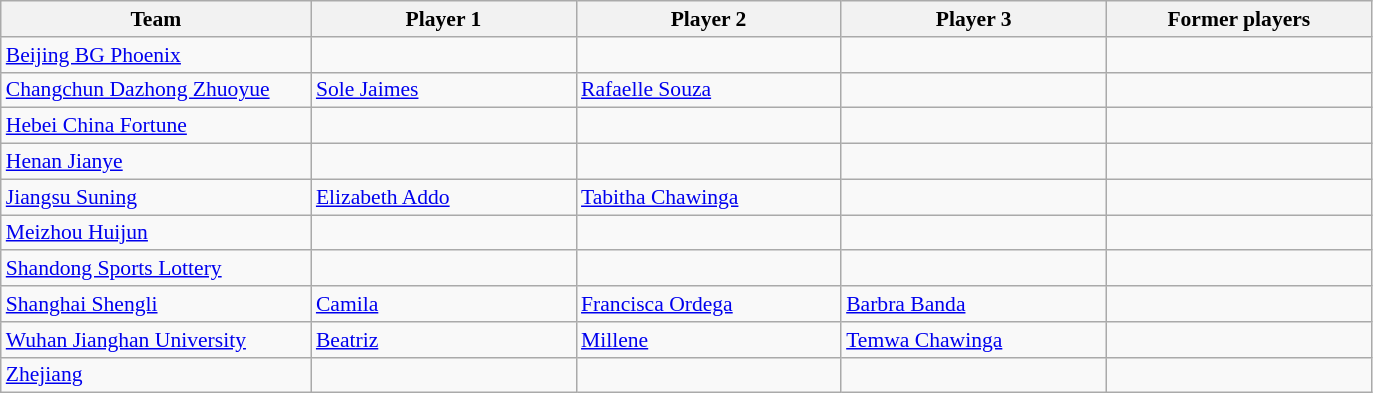<table class="wikitable" style="font-size:90%;">
<tr>
<th width="200">Team</th>
<th width="170">Player 1</th>
<th width="170">Player 2</th>
<th width="170">Player 3</th>
<th width="170">Former players</th>
</tr>
<tr>
<td><a href='#'>Beijing BG Phoenix</a></td>
<td></td>
<td></td>
<td></td>
<td></td>
</tr>
<tr>
<td><a href='#'>Changchun Dazhong Zhuoyue</a></td>
<td> <a href='#'>Sole Jaimes</a></td>
<td> <a href='#'>Rafaelle Souza</a></td>
<td></td>
<td></td>
</tr>
<tr>
<td><a href='#'>Hebei China Fortune</a></td>
<td></td>
<td></td>
<td></td>
<td></td>
</tr>
<tr>
<td><a href='#'>Henan Jianye</a></td>
<td></td>
<td></td>
<td></td>
<td></td>
</tr>
<tr>
<td><a href='#'>Jiangsu Suning</a></td>
<td> <a href='#'>Elizabeth Addo</a></td>
<td> <a href='#'>Tabitha Chawinga</a></td>
<td></td>
<td></td>
</tr>
<tr>
<td><a href='#'>Meizhou Huijun</a></td>
<td></td>
<td></td>
<td></td>
<td></td>
</tr>
<tr>
<td><a href='#'>Shandong Sports Lottery</a></td>
<td></td>
<td></td>
<td></td>
<td></td>
</tr>
<tr>
<td><a href='#'>Shanghai Shengli</a></td>
<td> <a href='#'>Camila</a></td>
<td> <a href='#'>Francisca Ordega</a></td>
<td> <a href='#'>Barbra Banda</a></td>
<td></td>
</tr>
<tr>
<td><a href='#'>Wuhan Jianghan University</a></td>
<td> <a href='#'>Beatriz</a></td>
<td> <a href='#'>Millene</a></td>
<td> <a href='#'>Temwa Chawinga</a></td>
<td></td>
</tr>
<tr>
<td><a href='#'>Zhejiang</a></td>
<td></td>
<td></td>
<td></td>
<td></td>
</tr>
</table>
